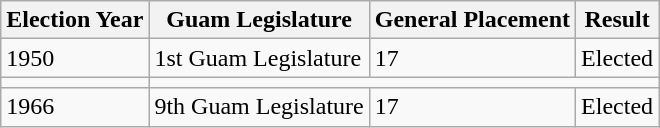<table class="wikitable sortable" id="elections">
<tr style="vertical-align:bottom;">
<th>Election Year</th>
<th>Guam Legislature</th>
<th>General Placement</th>
<th>Result</th>
</tr>
<tr>
<td>1950</td>
<td>1st Guam Legislature</td>
<td>17</td>
<td>Elected</td>
</tr>
<tr>
<td colspace=3></td>
</tr>
<tr>
<td>1966</td>
<td>9th Guam Legislature</td>
<td>17</td>
<td>Elected</td>
</tr>
</table>
